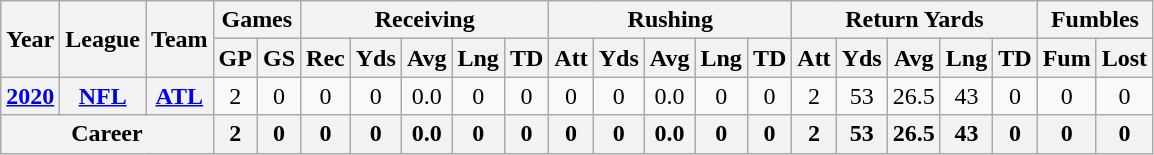<table class="wikitable" style="text-align:center">
<tr>
<th rowspan="2">Year</th>
<th rowspan="2">League</th>
<th rowspan="2">Team</th>
<th colspan="2">Games</th>
<th colspan="5">Receiving</th>
<th colspan="5">Rushing</th>
<th colspan="5">Return Yards</th>
<th colspan="2">Fumbles</th>
</tr>
<tr>
<th>GP</th>
<th>GS</th>
<th>Rec</th>
<th>Yds</th>
<th>Avg</th>
<th>Lng</th>
<th>TD</th>
<th>Att</th>
<th>Yds</th>
<th>Avg</th>
<th>Lng</th>
<th>TD</th>
<th>Att</th>
<th>Yds</th>
<th>Avg</th>
<th>Lng</th>
<th>TD</th>
<th>Fum</th>
<th>Lost</th>
</tr>
<tr>
<th><a href='#'>2020</a></th>
<th><a href='#'>NFL</a></th>
<th><a href='#'>ATL</a></th>
<td>2</td>
<td>0</td>
<td>0</td>
<td>0</td>
<td>0.0</td>
<td>0</td>
<td>0</td>
<td>0</td>
<td>0</td>
<td>0.0</td>
<td>0</td>
<td>0</td>
<td>2</td>
<td>53</td>
<td>26.5</td>
<td>43</td>
<td>0</td>
<td>0</td>
<td>0</td>
</tr>
<tr>
<th colspan="3">Career </th>
<th>2</th>
<th>0</th>
<th>0</th>
<th>0</th>
<th>0.0</th>
<th>0</th>
<th>0</th>
<th>0</th>
<th>0</th>
<th>0.0</th>
<th>0</th>
<th>0</th>
<th>2</th>
<th>53</th>
<th>26.5</th>
<th>43</th>
<th>0</th>
<th>0</th>
<th>0</th>
</tr>
</table>
